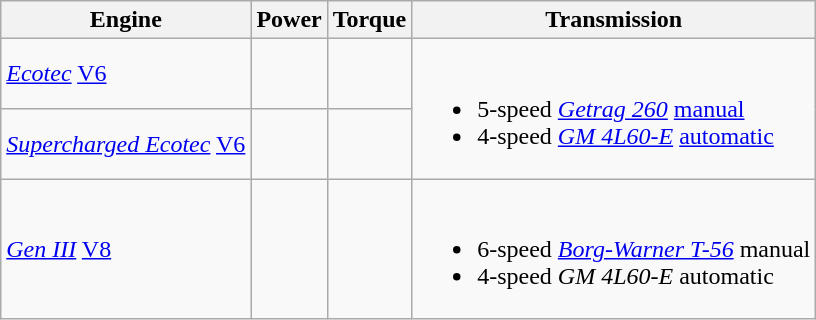<table class = wikitable>
<tr>
<th>Engine</th>
<th>Power</th>
<th>Torque</th>
<th>Transmission</th>
</tr>
<tr>
<td> <em><a href='#'>Ecotec</a></em> <a href='#'>V6</a></td>
<td></td>
<td></td>
<td rowspan = "2"><br><ul><li>5-speed <em><a href='#'>Getrag 260</a></em> <a href='#'>manual</a></li><li>4-speed <em><a href='#'>GM 4L60-E</a></em> <a href='#'>automatic</a></li></ul></td>
</tr>
<tr>
<td> <em><a href='#'>Supercharged Ecotec</a></em> <a href='#'>V6</a></td>
<td></td>
<td></td>
</tr>
<tr>
<td> <em><a href='#'>Gen III</a></em> <a href='#'>V8</a></td>
<td></td>
<td></td>
<td><br><ul><li>6-speed <em><a href='#'>Borg-Warner T-56</a></em> manual</li><li>4-speed <em>GM 4L60-E</em> automatic</li></ul></td>
</tr>
</table>
